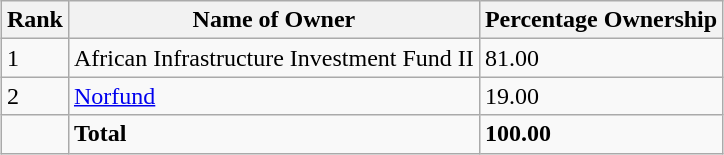<table class="wikitable sortable" style="margin-left:auto;margin-right:auto">
<tr>
<th style="width:2em;">Rank</th>
<th>Name of Owner</th>
<th>Percentage Ownership</th>
</tr>
<tr>
<td>1</td>
<td>African Infrastructure Investment Fund II</td>
<td>81.00</td>
</tr>
<tr>
<td>2</td>
<td><a href='#'>Norfund</a></td>
<td>19.00</td>
</tr>
<tr>
<td></td>
<td><strong>Total</strong></td>
<td><strong>100.00</strong></td>
</tr>
</table>
